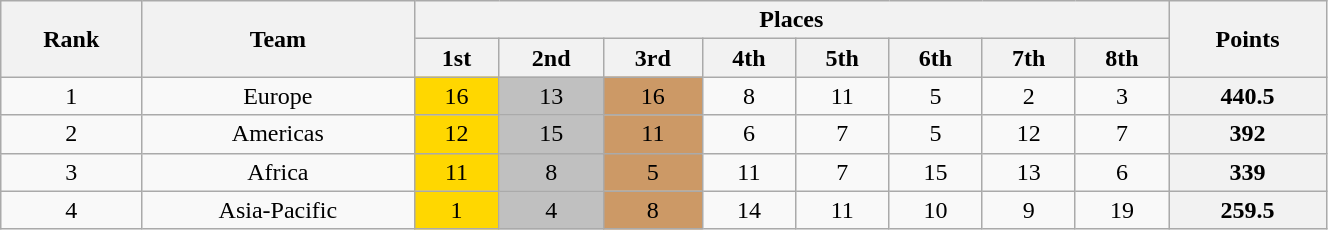<table class="wikitable" style="text-align:center" width=70%>
<tr>
<th rowspan=2>Rank</th>
<th rowspan=2>Team</th>
<th colspan=8>Places</th>
<th rowspan=2>Points</th>
</tr>
<tr>
<th>1st</th>
<th>2nd</th>
<th>3rd</th>
<th>4th</th>
<th>5th</th>
<th>6th</th>
<th>7th</th>
<th>8th</th>
</tr>
<tr>
<td>1</td>
<td>Europe</td>
<td bgcolor=gold>16</td>
<td bgcolor=silver>13</td>
<td bgcolor="cc9966">16</td>
<td>8</td>
<td>11</td>
<td>5</td>
<td>2</td>
<td>3</td>
<th>440.5</th>
</tr>
<tr>
<td>2</td>
<td>Americas</td>
<td bgcolor=gold>12</td>
<td bgcolor=silver>15</td>
<td bgcolor="cc9966">11</td>
<td>6</td>
<td>7</td>
<td>5</td>
<td>12</td>
<td>7</td>
<th>392</th>
</tr>
<tr>
<td>3</td>
<td>Africa</td>
<td bgcolor=gold>11</td>
<td bgcolor=silver>8</td>
<td bgcolor="cc9966">5</td>
<td>11</td>
<td>7</td>
<td>15</td>
<td>13</td>
<td>6</td>
<th>339</th>
</tr>
<tr>
<td>4</td>
<td>Asia-Pacific</td>
<td bgcolor=gold>1</td>
<td bgcolor=silver>4</td>
<td bgcolor="cc9966">8</td>
<td>14</td>
<td>11</td>
<td>10</td>
<td>9</td>
<td>19</td>
<th>259.5</th>
</tr>
</table>
